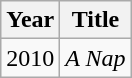<table class="wikitable sortable">
<tr>
<th>Year</th>
<th>Title</th>
</tr>
<tr>
<td>2010</td>
<td><em>A Nap</em> </td>
</tr>
</table>
